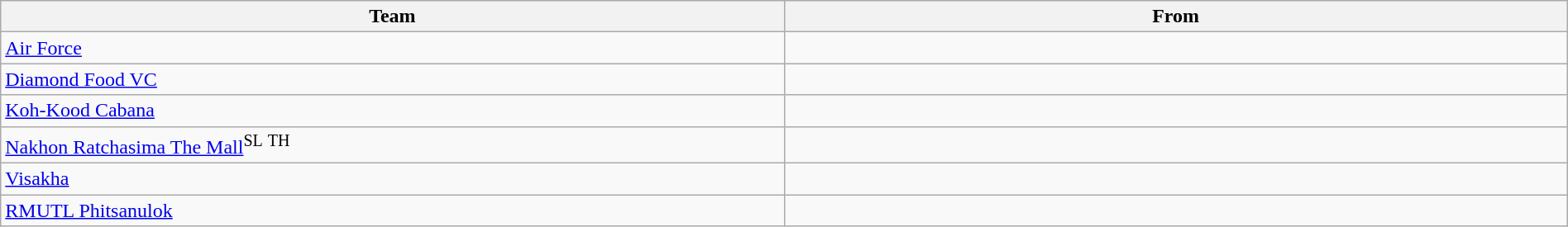<table class="wikitable" style="table-layout:fixed;width:100%;">
<tr>
<th>Team</th>
<th>From</th>
</tr>
<tr>
<td><a href='#'>Air Force</a> </td>
<td></td>
</tr>
<tr>
<td><a href='#'>Diamond Food VC</a> </td>
<td></td>
</tr>
<tr>
<td><a href='#'>Koh-Kood Cabana</a> </td>
<td></td>
</tr>
<tr>
<td><a href='#'>Nakhon Ratchasima The Mall</a><sup>SL</sup> <sup>TH</sup> </td>
<td></td>
</tr>
<tr>
<td><a href='#'>Visakha</a> </td>
<td></td>
</tr>
<tr>
<td><a href='#'>RMUTL Phitsanulok</a> </td>
<td></td>
</tr>
</table>
